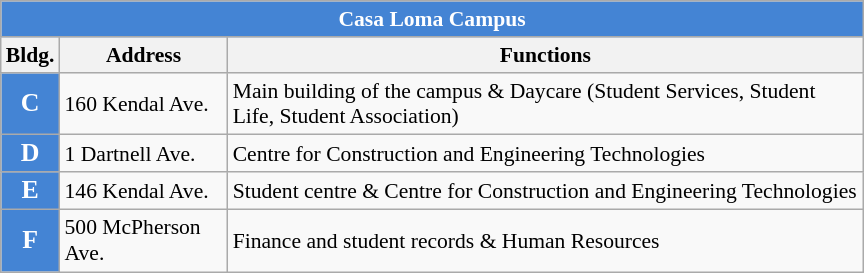<table class="wikitable" style="font-size:90%;border:1px;line-height:120%; width:40em;">
<tr>
<td colspan="3" align="center" style="background:#4484d4; color:white;"><strong>Casa Loma Campus</strong></td>
</tr>
<tr>
<th width=3em>Bldg.</th>
<th>Address</th>
<th>Functions</th>
</tr>
<tr>
<td align="Center" style="background:#4484d4; color:white;"><big><strong>C</strong></big></td>
<td>160 Kendal Ave.</td>
<td>Main building of the campus & Daycare (Student Services, Student Life, Student Association)</td>
</tr>
<tr>
<td align="Center" style="background:#4484d4; color:white;"><big><strong>D</strong></big></td>
<td>1 Dartnell Ave.</td>
<td>Centre for Construction and Engineering Technologies</td>
</tr>
<tr>
<td align="Center" style="background:#4484d4; color:white;"><big><strong>E</strong></big></td>
<td>146 Kendal Ave.</td>
<td>Student centre & Centre for Construction and Engineering Technologies</td>
</tr>
<tr>
<td align="Center" style="background:#4484d4; color:white;"><big><strong>F</strong></big></td>
<td>500 McPherson Ave.</td>
<td>Finance and student records & Human Resources</td>
</tr>
</table>
